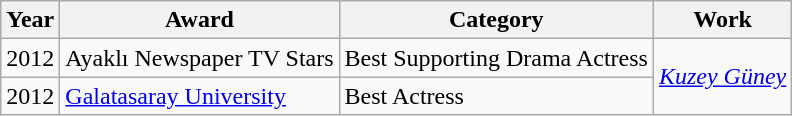<table class="wikitable">
<tr>
<th>Year</th>
<th>Award</th>
<th>Category</th>
<th>Work</th>
</tr>
<tr>
<td>2012</td>
<td>Ayaklı Newspaper TV Stars</td>
<td>Best Supporting Drama Actress</td>
<td rowspan="2"><em><a href='#'>Kuzey Güney</a></em></td>
</tr>
<tr>
<td>2012</td>
<td><a href='#'>Galatasaray University</a></td>
<td>Best Actress</td>
</tr>
</table>
